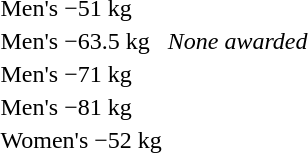<table>
<tr>
<td rowspan=2>Men's −51 kg</td>
<td rowspan=2></td>
<td rowspan=2></td>
<td></td>
</tr>
<tr>
<td></td>
</tr>
<tr>
<td rowspan=2>Men's −63.5 kg</td>
<td rowspan=2><em>None awarded</em></td>
<td rowspan=2></td>
<td></td>
</tr>
<tr>
<td></td>
</tr>
<tr>
<td rowspan=2>Men's −71 kg</td>
<td rowspan=2></td>
<td rowspan=2></td>
<td></td>
</tr>
<tr>
<td></td>
</tr>
<tr>
<td rowspan=2>Men's −81 kg</td>
<td rowspan=2></td>
<td rowspan=2></td>
<td></td>
</tr>
<tr>
<td></td>
</tr>
<tr>
<td rowspan=2>Women's −52 kg</td>
<td rowspan=2></td>
<td rowspan=2></td>
<td></td>
</tr>
<tr>
<td></td>
</tr>
</table>
